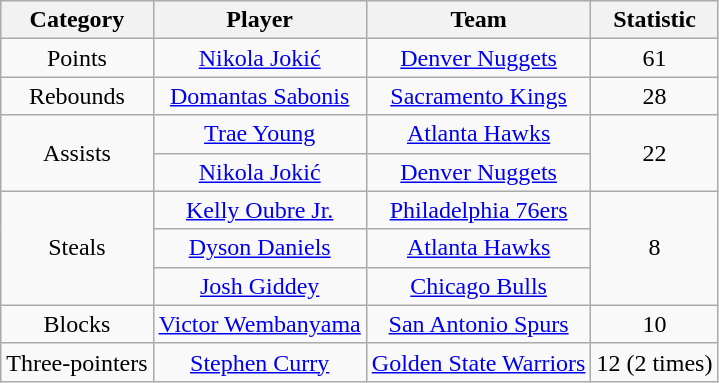<table class="wikitable" style="text-align:center;">
<tr>
<th>Category</th>
<th>Player</th>
<th>Team</th>
<th>Statistic</th>
</tr>
<tr>
<td>Points</td>
<td><a href='#'>Nikola Jokić</a></td>
<td><a href='#'>Denver Nuggets</a></td>
<td>61</td>
</tr>
<tr>
<td>Rebounds</td>
<td><a href='#'>Domantas Sabonis</a></td>
<td><a href='#'>Sacramento Kings</a></td>
<td>28</td>
</tr>
<tr>
<td rowspan=2>Assists</td>
<td><a href='#'>Trae Young</a></td>
<td><a href='#'>Atlanta Hawks</a></td>
<td rowspan=2>22</td>
</tr>
<tr>
<td><a href='#'>Nikola Jokić</a></td>
<td><a href='#'>Denver Nuggets</a></td>
</tr>
<tr>
<td rowspan=3>Steals</td>
<td><a href='#'>Kelly Oubre Jr.</a></td>
<td><a href='#'>Philadelphia 76ers</a></td>
<td rowspan=3>8</td>
</tr>
<tr>
<td><a href='#'>Dyson Daniels</a></td>
<td><a href='#'>Atlanta Hawks</a></td>
</tr>
<tr>
<td><a href='#'>Josh Giddey</a></td>
<td><a href='#'>Chicago Bulls</a></td>
</tr>
<tr>
<td>Blocks</td>
<td><a href='#'>Victor Wembanyama</a></td>
<td><a href='#'>San Antonio Spurs</a></td>
<td>10</td>
</tr>
<tr>
<td>Three-pointers</td>
<td><a href='#'>Stephen Curry</a></td>
<td><a href='#'>Golden State Warriors</a></td>
<td>12 (2 times)</td>
</tr>
</table>
